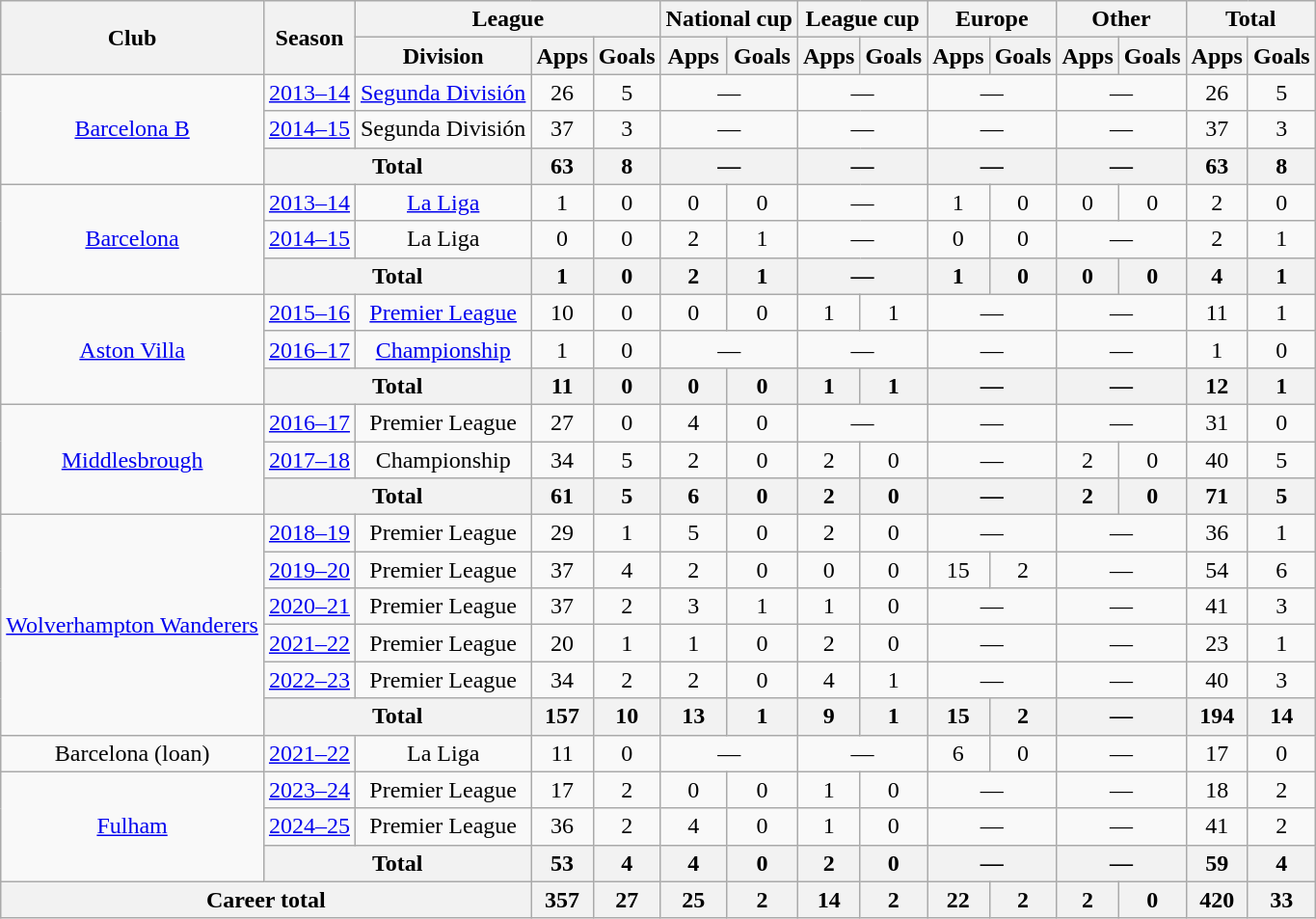<table class="wikitable" style="text-align:center">
<tr>
<th rowspan="2">Club</th>
<th rowspan="2">Season</th>
<th colspan="3">League</th>
<th colspan="2">National cup</th>
<th colspan="2">League cup</th>
<th colspan="2">Europe</th>
<th colspan="2">Other</th>
<th colspan="2">Total</th>
</tr>
<tr>
<th>Division</th>
<th>Apps</th>
<th>Goals</th>
<th>Apps</th>
<th>Goals</th>
<th>Apps</th>
<th>Goals</th>
<th>Apps</th>
<th>Goals</th>
<th>Apps</th>
<th>Goals</th>
<th>Apps</th>
<th>Goals</th>
</tr>
<tr>
<td rowspan="3"><a href='#'>Barcelona B</a></td>
<td><a href='#'>2013–14</a></td>
<td><a href='#'>Segunda División</a></td>
<td>26</td>
<td>5</td>
<td colspan=2>—</td>
<td colspan=2>—</td>
<td colspan=2>—</td>
<td colspan=2>—</td>
<td>26</td>
<td>5</td>
</tr>
<tr>
<td><a href='#'>2014–15</a></td>
<td>Segunda División</td>
<td>37</td>
<td>3</td>
<td colspan=2>—</td>
<td colspan=2>—</td>
<td colspan=2>—</td>
<td colspan=2>—</td>
<td>37</td>
<td>3</td>
</tr>
<tr>
<th colspan="2">Total</th>
<th>63</th>
<th>8</th>
<th colspan=2>—</th>
<th colspan=2>—</th>
<th colspan=2>—</th>
<th colspan=2>—</th>
<th>63</th>
<th>8</th>
</tr>
<tr>
<td rowspan="3"><a href='#'>Barcelona</a></td>
<td><a href='#'>2013–14</a></td>
<td><a href='#'>La Liga</a></td>
<td>1</td>
<td>0</td>
<td>0</td>
<td>0</td>
<td colspan=2>—</td>
<td>1</td>
<td>0</td>
<td>0</td>
<td>0</td>
<td>2</td>
<td>0</td>
</tr>
<tr>
<td><a href='#'>2014–15</a></td>
<td>La Liga</td>
<td>0</td>
<td>0</td>
<td>2</td>
<td>1</td>
<td colspan=2>—</td>
<td>0</td>
<td>0</td>
<td colspan="2">—</td>
<td>2</td>
<td>1</td>
</tr>
<tr>
<th colspan="2">Total</th>
<th>1</th>
<th>0</th>
<th>2</th>
<th>1</th>
<th colspan=2>—</th>
<th>1</th>
<th>0</th>
<th>0</th>
<th>0</th>
<th>4</th>
<th>1</th>
</tr>
<tr>
<td rowspan="3"><a href='#'>Aston Villa</a></td>
<td><a href='#'>2015–16</a></td>
<td><a href='#'>Premier League</a></td>
<td>10</td>
<td>0</td>
<td>0</td>
<td>0</td>
<td>1</td>
<td>1</td>
<td colspan="2">—</td>
<td colspan="2">—</td>
<td>11</td>
<td>1</td>
</tr>
<tr>
<td><a href='#'>2016–17</a></td>
<td><a href='#'>Championship</a></td>
<td>1</td>
<td>0</td>
<td colspan="2">—</td>
<td colspan="2">—</td>
<td colspan="2">—</td>
<td colspan="2">—</td>
<td>1</td>
<td>0</td>
</tr>
<tr>
<th colspan="2">Total</th>
<th>11</th>
<th>0</th>
<th>0</th>
<th>0</th>
<th>1</th>
<th>1</th>
<th colspan=2>—</th>
<th colspan=2>—</th>
<th>12</th>
<th>1</th>
</tr>
<tr>
<td rowspan="3"><a href='#'>Middlesbrough</a></td>
<td><a href='#'>2016–17</a></td>
<td>Premier League</td>
<td>27</td>
<td>0</td>
<td>4</td>
<td>0</td>
<td colspan="2">—</td>
<td colspan="2">—</td>
<td colspan="2">—</td>
<td>31</td>
<td>0</td>
</tr>
<tr>
<td><a href='#'>2017–18</a></td>
<td>Championship</td>
<td>34</td>
<td>5</td>
<td>2</td>
<td>0</td>
<td>2</td>
<td>0</td>
<td colspan="2">—</td>
<td>2</td>
<td>0</td>
<td>40</td>
<td>5</td>
</tr>
<tr>
<th colspan="2">Total</th>
<th>61</th>
<th>5</th>
<th>6</th>
<th>0</th>
<th>2</th>
<th>0</th>
<th colspan="2">—</th>
<th>2</th>
<th>0</th>
<th>71</th>
<th>5</th>
</tr>
<tr>
<td rowspan="6"><a href='#'>Wolverhampton Wanderers</a></td>
<td><a href='#'>2018–19</a></td>
<td>Premier League</td>
<td>29</td>
<td>1</td>
<td>5</td>
<td>0</td>
<td>2</td>
<td>0</td>
<td colspan="2">—</td>
<td colspan="2">—</td>
<td>36</td>
<td>1</td>
</tr>
<tr>
<td><a href='#'>2019–20</a></td>
<td>Premier League</td>
<td>37</td>
<td>4</td>
<td>2</td>
<td>0</td>
<td>0</td>
<td>0</td>
<td>15</td>
<td>2</td>
<td colspan="2">—</td>
<td>54</td>
<td>6</td>
</tr>
<tr>
<td><a href='#'>2020–21</a></td>
<td>Premier League</td>
<td>37</td>
<td>2</td>
<td>3</td>
<td>1</td>
<td>1</td>
<td>0</td>
<td colspan="2">—</td>
<td colspan="2">—</td>
<td>41</td>
<td>3</td>
</tr>
<tr>
<td><a href='#'>2021–22</a></td>
<td>Premier League</td>
<td>20</td>
<td>1</td>
<td>1</td>
<td>0</td>
<td>2</td>
<td>0</td>
<td colspan="2">—</td>
<td colspan="2">—</td>
<td>23</td>
<td>1</td>
</tr>
<tr>
<td><a href='#'>2022–23</a></td>
<td>Premier League</td>
<td>34</td>
<td>2</td>
<td>2</td>
<td>0</td>
<td>4</td>
<td>1</td>
<td colspan="2">—</td>
<td colspan="2">—</td>
<td>40</td>
<td>3</td>
</tr>
<tr>
<th colspan="2">Total</th>
<th>157</th>
<th>10</th>
<th>13</th>
<th>1</th>
<th>9</th>
<th>1</th>
<th>15</th>
<th>2</th>
<th colspan="2">—</th>
<th>194</th>
<th>14</th>
</tr>
<tr>
<td>Barcelona (loan)</td>
<td><a href='#'>2021–22</a></td>
<td>La Liga</td>
<td>11</td>
<td>0</td>
<td colspan="2">—</td>
<td colspan="2">—</td>
<td>6</td>
<td>0</td>
<td colspan="2">—</td>
<td>17</td>
<td>0</td>
</tr>
<tr>
<td rowspan="3"><a href='#'>Fulham</a></td>
<td><a href='#'>2023–24</a></td>
<td>Premier League</td>
<td>17</td>
<td>2</td>
<td>0</td>
<td>0</td>
<td>1</td>
<td>0</td>
<td colspan="2">—</td>
<td colspan="2">—</td>
<td>18</td>
<td>2</td>
</tr>
<tr>
<td><a href='#'>2024–25</a></td>
<td>Premier League</td>
<td>36</td>
<td>2</td>
<td>4</td>
<td>0</td>
<td>1</td>
<td>0</td>
<td colspan="2">—</td>
<td colspan="2">—</td>
<td>41</td>
<td>2</td>
</tr>
<tr>
<th colspan="2">Total</th>
<th>53</th>
<th>4</th>
<th>4</th>
<th>0</th>
<th>2</th>
<th>0</th>
<th colspan="2">—</th>
<th colspan="2">—</th>
<th>59</th>
<th>4</th>
</tr>
<tr>
<th colspan="3">Career total</th>
<th>357</th>
<th>27</th>
<th>25</th>
<th>2</th>
<th>14</th>
<th>2</th>
<th>22</th>
<th>2</th>
<th>2</th>
<th>0</th>
<th>420</th>
<th>33</th>
</tr>
</table>
